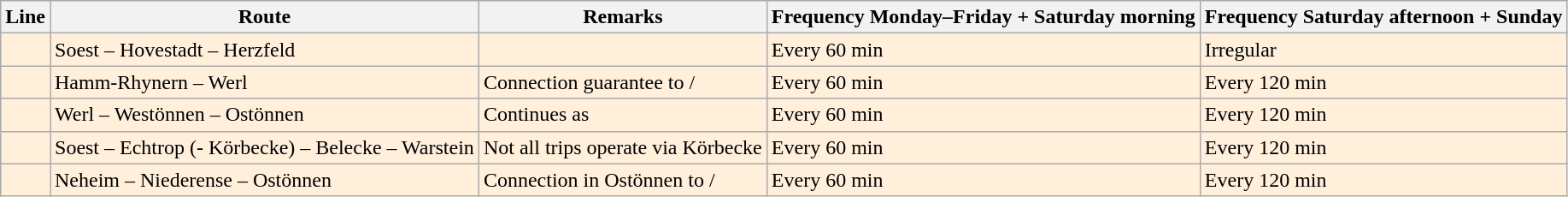<table class="wikitable zebra" style="background-color:#ffefdb">
<tr class="hintergrundfarbe5" style="text-align:center;">
<th>Line</th>
<th>Route</th>
<th>Remarks</th>
<th>Frequency Monday–Friday  + Saturday morning</th>
<th>Frequency Saturday afternoon + Sunday</th>
</tr>
<tr>
<td></td>
<td>Soest – Hovestadt – Herzfeld</td>
<td></td>
<td>Every 60 min</td>
<td>Irregular</td>
</tr>
<tr>
<td></td>
<td>Hamm-Rhynern – Werl</td>
<td>Connection guarantee to  / </td>
<td>Every 60 min</td>
<td>Every 120 min</td>
</tr>
<tr>
<td></td>
<td>Werl –  Westönnen – Ostönnen</td>
<td>Continues as </td>
<td>Every 60 min</td>
<td>Every 120 min</td>
</tr>
<tr>
<td></td>
<td>Soest – Echtrop (- Körbecke) – Belecke – Warstein</td>
<td>Not all trips operate via Körbecke</td>
<td>Every 60 min</td>
<td>Every 120 min</td>
</tr>
<tr>
<td></td>
<td>Neheim – Niederense – Ostönnen</td>
<td>Connection in Ostönnen to  / </td>
<td>Every 60 min</td>
<td>Every 120 min</td>
</tr>
</table>
